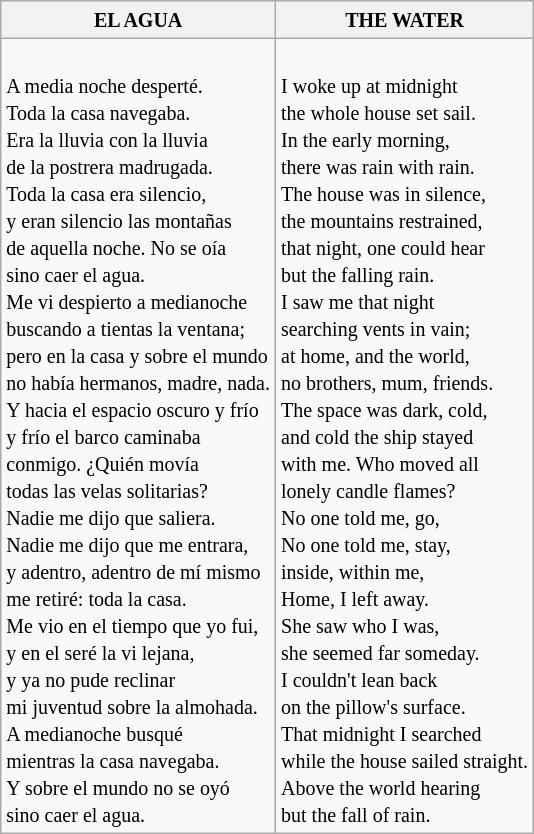<table class="wikitable">
<tr>
<th><small>EL AGUA</small></th>
<th><small>THE WATER</small></th>
</tr>
<tr>
<td><br><small>A media noche desperté.<br>
Toda la casa navegaba.<br>
Era la lluvia con la lluvia<br>
de la postrera madrugada.<br>
Toda la casa era silencio,<br>
y eran silencio las montañas<br>
de aquella noche. No se oía<br>
sino caer el agua.<br>
Me vi despierto a medianoche<br>
buscando a tientas la ventana;<br>
pero en la casa y sobre el mundo<br>
no había hermanos, madre, nada.<br>
Y hacia el espacio oscuro y frío<br>
y frío el barco caminaba<br>
conmigo. ¿Quién movía<br>
todas las velas solitarias?<br>
Nadie me dijo que saliera.<br>
Nadie me dijo que me entrara,<br>
y adentro, adentro de mí mismo<br>
me retiré: toda la casa.<br>
Me vio en el tiempo que yo fui,<br>
y en el seré la vi lejana,<br>
y ya no pude reclinar<br>
mi juventud sobre la almohada.<br>
A medianoche busqué<br>
mientras la casa navegaba.<br>
Y sobre el mundo no se oyó<br>
sino caer el agua.<br></small></td>
<td><br><small>I woke up at midnight<br>
the whole house set sail.<br> 
In the early morning,<br>
there was rain with rain.<br>
The house was in silence,<br>
the mountains restrained,<br>  
that night, one could hear<br>
but the falling rain.<br>
I saw me that night<br>
searching vents in vain;<br>
at home, and the world,<br>
no brothers, mum, friends.<br>
The space was dark, cold,<br>
and cold the ship stayed<br>
with me. Who moved all<br>
lonely candle flames?<br>
No one told me, go,<br>
No one told me, stay,<br>
inside, within me,<br>
Home, I left away.<br>
She saw who I was,<br>
she seemed far someday.<br>
I couldn't lean back<br>
on the pillow's surface.<br> 
That midnight I searched<br>
while the house sailed straight.<br> 
Above the world hearing<br> 
but the fall of rain.<br></small></td>
</tr>
</table>
